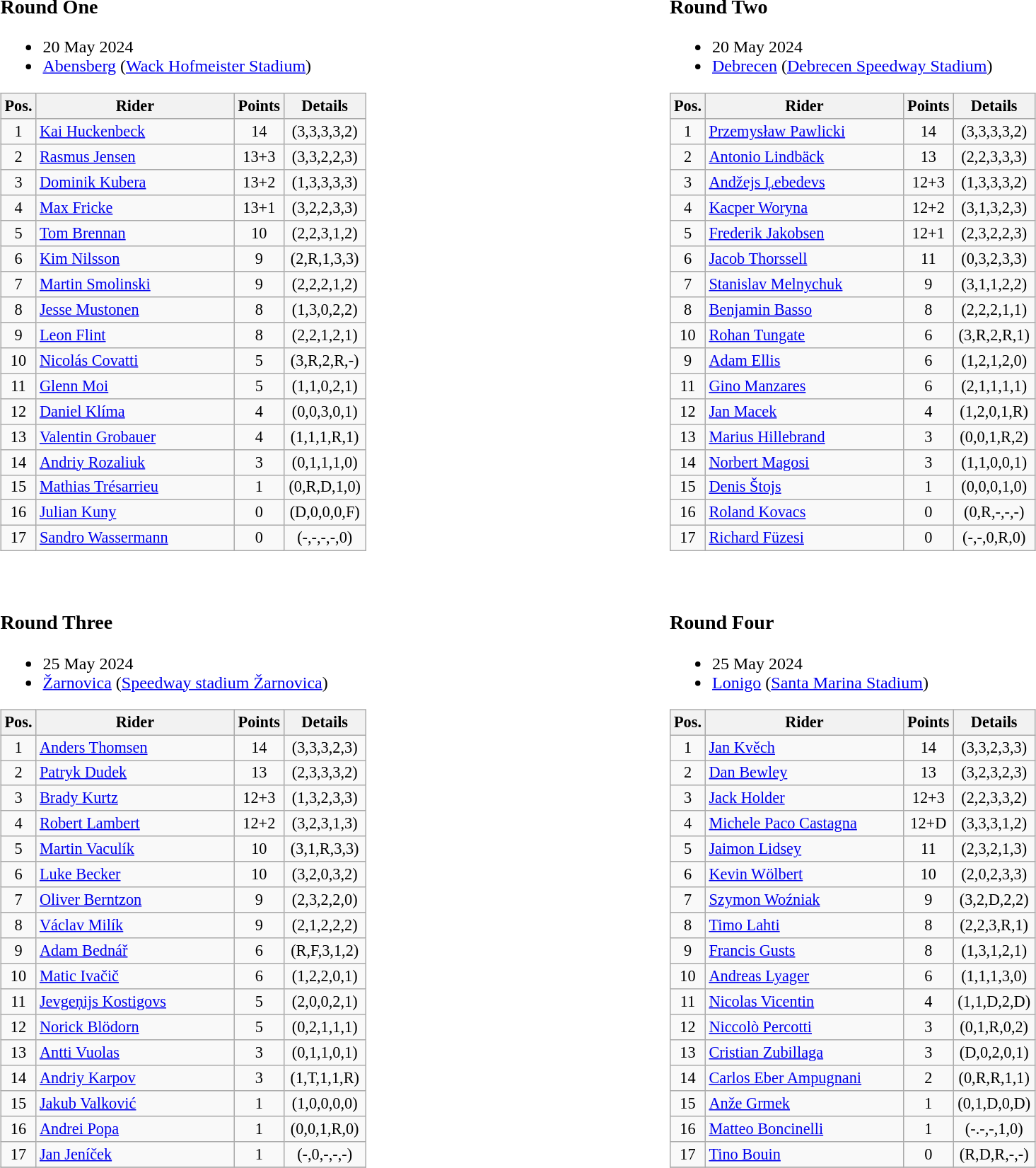<table width=100%>
<tr>
<td width=50% valign=top><br><h3>Round One</h3><ul><li>20 May 2024</li><li> <a href='#'>Abensberg</a> (<a href='#'>Wack Hofmeister Stadium</a>)</li></ul><table class=wikitable style="font-size:93%; text-align:center;">
<tr>
<th width=25px>Pos.</th>
<th width=180px>Rider</th>
<th width=40px>Points</th>
<th width=70px>Details</th>
</tr>
<tr>
<td>1</td>
<td style="text-align:left;"> <a href='#'>Kai Huckenbeck</a></td>
<td>14</td>
<td>(3,3,3,3,2)</td>
</tr>
<tr>
<td>2</td>
<td style="text-align:left;"> <a href='#'>Rasmus Jensen</a></td>
<td>13+3</td>
<td>(3,3,2,2,3)</td>
</tr>
<tr>
<td>3</td>
<td style="text-align:left;"> <a href='#'>Dominik Kubera</a></td>
<td>13+2</td>
<td>(1,3,3,3,3)</td>
</tr>
<tr>
<td>4</td>
<td style="text-align:left;"> <a href='#'>Max Fricke</a></td>
<td>13+1</td>
<td>(3,2,2,3,3)</td>
</tr>
<tr>
<td>5</td>
<td style="text-align:left;"> <a href='#'>Tom Brennan</a></td>
<td>10</td>
<td>(2,2,3,1,2)</td>
</tr>
<tr>
<td>6</td>
<td style="text-align:left;"> <a href='#'>Kim Nilsson</a></td>
<td>9</td>
<td>(2,R,1,3,3)</td>
</tr>
<tr>
<td>7</td>
<td style="text-align:left;"> <a href='#'>Martin Smolinski</a></td>
<td>9</td>
<td>(2,2,2,1,2)</td>
</tr>
<tr>
<td>8</td>
<td style="text-align:left;"> <a href='#'>Jesse Mustonen</a></td>
<td>8</td>
<td>(1,3,0,2,2)</td>
</tr>
<tr>
<td>9</td>
<td style="text-align:left;"> <a href='#'>Leon Flint</a></td>
<td>8</td>
<td>(2,2,1,2,1)</td>
</tr>
<tr>
<td>10</td>
<td style="text-align:left;"> <a href='#'>Nicolás Covatti</a></td>
<td>5</td>
<td>(3,R,2,R,-)</td>
</tr>
<tr>
<td>11</td>
<td style="text-align:left;"> <a href='#'>Glenn Moi</a></td>
<td>5</td>
<td>(1,1,0,2,1)</td>
</tr>
<tr>
<td>12</td>
<td style="text-align:left;"> <a href='#'>Daniel Klíma</a></td>
<td>4</td>
<td>(0,0,3,0,1)</td>
</tr>
<tr>
<td>13</td>
<td style="text-align:left;"> <a href='#'>Valentin Grobauer</a></td>
<td>4</td>
<td>(1,1,1,R,1)</td>
</tr>
<tr>
<td>14</td>
<td style="text-align:left;"> <a href='#'>Andriy Rozaliuk</a></td>
<td>3</td>
<td>(0,1,1,1,0)</td>
</tr>
<tr>
<td>15</td>
<td style="text-align:left;"> <a href='#'>Mathias Trésarrieu</a></td>
<td>1</td>
<td>(0,R,D,1,0)</td>
</tr>
<tr>
<td>16</td>
<td style="text-align:left;"> <a href='#'>Julian Kuny</a></td>
<td>0</td>
<td>(D,0,0,0,F)</td>
</tr>
<tr>
<td>17</td>
<td style="text-align:left;"> <a href='#'>Sandro Wassermann</a></td>
<td>0</td>
<td>(-,-,-,-,0)</td>
</tr>
</table>
</td>
<td width=50% valign=top><br><h3>Round Two</h3><ul><li>20 May 2024</li><li> <a href='#'>Debrecen</a> (<a href='#'>Debrecen Speedway Stadium</a>)</li></ul><table class=wikitable style="font-size:93%; text-align:center;">
<tr>
<th width=25px>Pos.</th>
<th width=180px>Rider</th>
<th width=40px>Points</th>
<th width=70px>Details</th>
</tr>
<tr>
<td>1</td>
<td style="text-align:left;"> <a href='#'>Przemysław Pawlicki</a></td>
<td>14</td>
<td>(3,3,3,3,2)</td>
</tr>
<tr>
<td>2</td>
<td style="text-align:left;"> <a href='#'>Antonio Lindbäck</a></td>
<td>13</td>
<td>(2,2,3,3,3)</td>
</tr>
<tr>
<td>3</td>
<td style="text-align:left;"> <a href='#'>Andžejs Ļebedevs</a></td>
<td>12+3</td>
<td>(1,3,3,3,2)</td>
</tr>
<tr>
<td>4</td>
<td style="text-align:left;"> <a href='#'>Kacper Woryna</a></td>
<td>12+2</td>
<td>(3,1,3,2,3)</td>
</tr>
<tr>
<td>5</td>
<td style="text-align:left;"> <a href='#'>Frederik Jakobsen</a></td>
<td>12+1</td>
<td>(2,3,2,2,3)</td>
</tr>
<tr>
<td>6</td>
<td style="text-align:left;"> <a href='#'>Jacob Thorssell</a></td>
<td>11</td>
<td>(0,3,2,3,3)</td>
</tr>
<tr>
<td>7</td>
<td style="text-align:left;"> <a href='#'>Stanislav Melnychuk</a></td>
<td>9</td>
<td>(3,1,1,2,2)</td>
</tr>
<tr>
<td>8</td>
<td style="text-align:left;"> <a href='#'>Benjamin Basso</a></td>
<td>8</td>
<td>(2,2,2,1,1)</td>
</tr>
<tr>
<td>10</td>
<td style="text-align:left;"> <a href='#'>Rohan Tungate</a></td>
<td>6</td>
<td>(3,R,2,R,1)</td>
</tr>
<tr>
<td>9</td>
<td style="text-align:left;"> <a href='#'>Adam Ellis</a></td>
<td>6</td>
<td>(1,2,1,2,0)</td>
</tr>
<tr>
<td>11</td>
<td style="text-align:left;"> <a href='#'>Gino Manzares</a></td>
<td>6</td>
<td>(2,1,1,1,1)</td>
</tr>
<tr>
<td>12</td>
<td style="text-align:left;"> <a href='#'>Jan Macek</a></td>
<td>4</td>
<td>(1,2,0,1,R)</td>
</tr>
<tr>
<td>13</td>
<td style="text-align:left;"> <a href='#'>Marius Hillebrand</a></td>
<td>3</td>
<td>(0,0,1,R,2)</td>
</tr>
<tr>
<td>14</td>
<td style="text-align:left;"> <a href='#'>Norbert Magosi</a></td>
<td>3</td>
<td>(1,1,0,0,1)</td>
</tr>
<tr>
<td>15</td>
<td style="text-align:left;"> <a href='#'>Denis Štojs</a></td>
<td>1</td>
<td>(0,0,0,1,0)</td>
</tr>
<tr>
<td>16</td>
<td style="text-align:left;"> <a href='#'>Roland Kovacs</a></td>
<td>0</td>
<td>(0,R,-,-,-)</td>
</tr>
<tr>
<td>17</td>
<td style="text-align:left;"> <a href='#'>Richard Füzesi</a></td>
<td>0</td>
<td>(-,-,0,R,0)</td>
</tr>
</table>
</td>
</tr>
<tr>
<td valign=top><br><h3>Round Three</h3><ul><li>25 May 2024</li><li> <a href='#'>Žarnovica</a> (<a href='#'>Speedway stadium Žarnovica</a>)</li></ul><table class=wikitable style="font-size:93%; text-align:center;">
<tr>
<th width=25px>Pos.</th>
<th width=180px>Rider</th>
<th width=40px>Points</th>
<th width=70px>Details</th>
</tr>
<tr>
<td>1</td>
<td style="text-align:left;"> <a href='#'>Anders Thomsen</a></td>
<td>14</td>
<td>(3,3,3,2,3)</td>
</tr>
<tr>
<td>2</td>
<td style="text-align:left;"> <a href='#'>Patryk Dudek</a></td>
<td>13</td>
<td>(2,3,3,3,2)</td>
</tr>
<tr>
<td>3</td>
<td style="text-align:left;"> <a href='#'>Brady Kurtz</a></td>
<td>12+3</td>
<td>(1,3,2,3,3)</td>
</tr>
<tr>
<td>4</td>
<td style="text-align:left;"> <a href='#'>Robert Lambert</a></td>
<td>12+2</td>
<td>(3,2,3,1,3)</td>
</tr>
<tr>
<td>5</td>
<td style="text-align:left;"> <a href='#'>Martin Vaculík</a></td>
<td>10</td>
<td>(3,1,R,3,3)</td>
</tr>
<tr>
<td>6</td>
<td style="text-align:left;"> <a href='#'>Luke Becker</a></td>
<td>10</td>
<td>(3,2,0,3,2)</td>
</tr>
<tr>
<td>7</td>
<td style="text-align:left;"> <a href='#'>Oliver Berntzon</a></td>
<td>9</td>
<td>(2,3,2,2,0)</td>
</tr>
<tr>
<td>8</td>
<td style="text-align:left;"> <a href='#'>Václav Milík</a></td>
<td>9</td>
<td>(2,1,2,2,2)</td>
</tr>
<tr>
<td>9</td>
<td style="text-align:left;"> <a href='#'>Adam Bednář</a></td>
<td>6</td>
<td>(R,F,3,1,2)</td>
</tr>
<tr>
<td>10</td>
<td style="text-align:left;"> <a href='#'>Matic Ivačič</a></td>
<td>6</td>
<td>(1,2,2,0,1)</td>
</tr>
<tr>
<td>11</td>
<td style="text-align:left;"> <a href='#'>Jevgeņijs Kostigovs</a></td>
<td>5</td>
<td>(2,0,0,2,1)</td>
</tr>
<tr>
<td>12</td>
<td style="text-align:left;"> <a href='#'>Norick Blödorn</a></td>
<td>5</td>
<td>(0,2,1,1,1)</td>
</tr>
<tr>
<td>13</td>
<td style="text-align:left;"> <a href='#'>Antti Vuolas</a></td>
<td>3</td>
<td>(0,1,1,0,1)</td>
</tr>
<tr>
<td>14</td>
<td style="text-align:left;"> <a href='#'>Andriy Karpov</a></td>
<td>3</td>
<td>(1,T,1,1,R)</td>
</tr>
<tr>
<td>15</td>
<td style="text-align:left;"> <a href='#'>Jakub Valković</a></td>
<td>1</td>
<td>(1,0,0,0,0)</td>
</tr>
<tr>
<td>16</td>
<td style="text-align:left;"> <a href='#'>Andrei Popa</a></td>
<td>1</td>
<td>(0,0,1,R,0)</td>
</tr>
<tr>
<td>17</td>
<td style="text-align:left;"> <a href='#'>Jan Jeníček</a></td>
<td>1</td>
<td>(-,0,-,-,-)</td>
</tr>
<tr>
</tr>
</table>
</td>
<td width=50% valign=top><br><h3>Round Four</h3><ul><li>25 May 2024</li><li> <a href='#'>Lonigo</a> (<a href='#'>Santa Marina Stadium</a>)</li></ul><table class=wikitable style="font-size:93%; text-align:center;">
<tr>
<th width=25px>Pos.</th>
<th width=180px>Rider</th>
<th width=40px>Points</th>
<th width=70px>Details</th>
</tr>
<tr>
<td>1</td>
<td style="text-align:left;"> <a href='#'>Jan Kvěch</a></td>
<td>14</td>
<td>(3,3,2,3,3)</td>
</tr>
<tr>
<td>2</td>
<td style="text-align:left;"> <a href='#'>Dan Bewley</a></td>
<td>13</td>
<td>(3,2,3,2,3)</td>
</tr>
<tr>
<td>3</td>
<td style="text-align:left;"> <a href='#'>Jack Holder</a></td>
<td>12+3</td>
<td>(2,2,3,3,2)</td>
</tr>
<tr>
<td>4</td>
<td style="text-align:left;"> <a href='#'>Michele Paco Castagna</a></td>
<td>12+D</td>
<td>(3,3,3,1,2)</td>
</tr>
<tr>
<td>5</td>
<td style="text-align:left;"> <a href='#'>Jaimon Lidsey</a></td>
<td>11</td>
<td>(2,3,2,1,3)</td>
</tr>
<tr>
<td>6</td>
<td style="text-align:left;"> <a href='#'>Kevin Wölbert</a></td>
<td>10</td>
<td>(2,0,2,3,3)</td>
</tr>
<tr>
<td>7</td>
<td style="text-align:left;"> <a href='#'>Szymon Woźniak</a></td>
<td>9</td>
<td>(3,2,D,2,2)</td>
</tr>
<tr>
<td>8</td>
<td style="text-align:left;"> <a href='#'>Timo Lahti</a></td>
<td>8</td>
<td>(2,2,3,R,1)</td>
</tr>
<tr>
<td>9</td>
<td style="text-align:left;"> <a href='#'>Francis Gusts</a></td>
<td>8</td>
<td>(1,3,1,2,1)</td>
</tr>
<tr>
<td>10</td>
<td style="text-align:left;"> <a href='#'>Andreas Lyager</a></td>
<td>6</td>
<td>(1,1,1,3,0)</td>
</tr>
<tr>
<td>11</td>
<td style="text-align:left;"> <a href='#'>Nicolas Vicentin</a></td>
<td>4</td>
<td>(1,1,D,2,D)</td>
</tr>
<tr>
<td>12</td>
<td style="text-align:left;"> <a href='#'>Niccolò Percotti</a></td>
<td>3</td>
<td>(0,1,R,0,2)</td>
</tr>
<tr>
<td>13</td>
<td style="text-align:left;"> <a href='#'>Cristian Zubillaga</a></td>
<td>3</td>
<td>(D,0,2,0,1)</td>
</tr>
<tr>
<td>14</td>
<td style="text-align:left;"> <a href='#'>Carlos Eber Ampugnani</a></td>
<td>2</td>
<td>(0,R,R,1,1)</td>
</tr>
<tr>
<td>15</td>
<td style="text-align:left;"> <a href='#'>Anže Grmek</a></td>
<td>1</td>
<td>(0,1,D,0,D)</td>
</tr>
<tr>
<td>16</td>
<td style="text-align:left;"> <a href='#'>Matteo Boncinelli</a></td>
<td>1</td>
<td>(-.-,-,1,0)</td>
</tr>
<tr>
<td>17</td>
<td style="text-align:left;"> <a href='#'>Tino Bouin</a></td>
<td>0</td>
<td>(R,D,R,-,-)</td>
</tr>
<tr>
</tr>
</table>
</td>
</tr>
<tr>
</tr>
</table>
